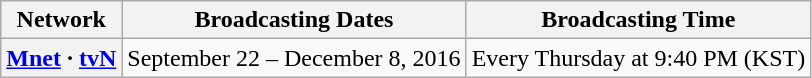<table class="wikitable">
<tr>
<th>Network</th>
<th>Broadcasting Dates</th>
<th>Broadcasting Time</th>
</tr>
<tr>
<th style="vertical-align: center;"><a href='#'>Mnet</a> · <a href='#'>tvN</a></th>
<td align="center">September 22 – December 8, 2016</td>
<td align="center">Every Thursday at 9:40 PM (KST)</td>
</tr>
</table>
